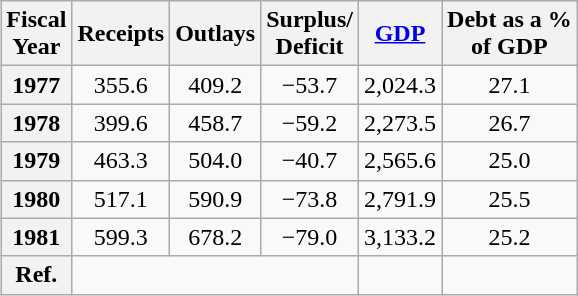<table class="wikitable"  style="float:right; margin-left:1em; text-align:center;">
<tr>
<th>Fiscal<br>Year</th>
<th>Receipts</th>
<th>Outlays</th>
<th>Surplus/<br>Deficit</th>
<th><a href='#'>GDP</a></th>
<th>Debt as a %<br>of GDP</th>
</tr>
<tr>
<th>1977</th>
<td>355.6</td>
<td>409.2</td>
<td>−53.7</td>
<td>2,024.3</td>
<td>27.1</td>
</tr>
<tr>
<th>1978</th>
<td>399.6</td>
<td>458.7</td>
<td>−59.2</td>
<td>2,273.5</td>
<td>26.7</td>
</tr>
<tr>
<th>1979</th>
<td>463.3</td>
<td>504.0</td>
<td>−40.7</td>
<td>2,565.6</td>
<td>25.0</td>
</tr>
<tr>
<th>1980</th>
<td>517.1</td>
<td>590.9</td>
<td>−73.8</td>
<td>2,791.9</td>
<td>25.5</td>
</tr>
<tr>
<th>1981</th>
<td>599.3</td>
<td>678.2</td>
<td>−79.0</td>
<td>3,133.2</td>
<td>25.2</td>
</tr>
<tr>
<th>Ref.</th>
<td colspan=3></td>
<td></td>
<td></td>
</tr>
</table>
